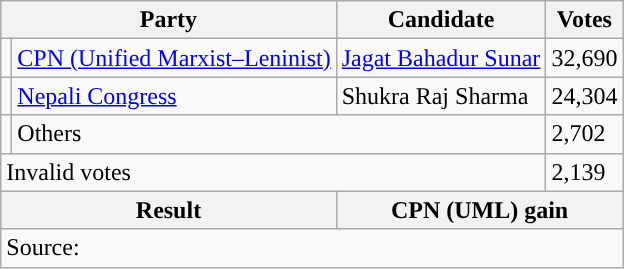<table class="wikitable">
<tr>
<th colspan="2">Party</th>
<th>Candidate</th>
<th>Votes</th>
</tr>
<tr>
<td style="background-color:"></td>
<td><a href='#'>CPN (Unified Marxist–Leninist)</a></td>
<td><a href='#'>Jagat Bahadur Sunar</a></td>
<td>32,690</td>
</tr>
<tr>
<td style="background-color:"></td>
<td><a href='#'>Nepali Congress</a></td>
<td>Shukra Raj Sharma</td>
<td>24,304</td>
</tr>
<tr>
<td></td>
<td colspan="2">Others</td>
<td>2,702</td>
</tr>
<tr>
<td colspan="3">Invalid votes</td>
<td>2,139</td>
</tr>
<tr>
<th colspan="2">Result</th>
<th colspan="2">CPN (UML) gain</th>
</tr>
<tr>
<td colspan="4">Source: </td>
</tr>
</table>
